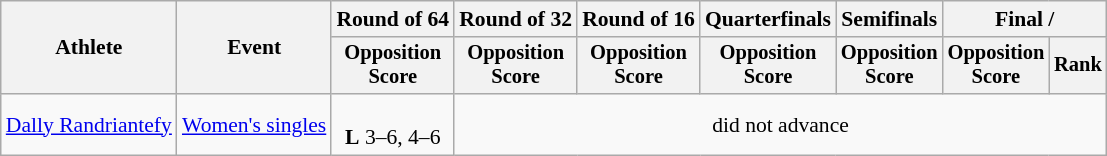<table class=wikitable style="font-size:90%">
<tr>
<th rowspan="2">Athlete</th>
<th rowspan="2">Event</th>
<th>Round of 64</th>
<th>Round of 32</th>
<th>Round of 16</th>
<th>Quarterfinals</th>
<th>Semifinals</th>
<th colspan=2>Final / </th>
</tr>
<tr style="font-size:95%">
<th>Opposition<br>Score</th>
<th>Opposition<br>Score</th>
<th>Opposition<br>Score</th>
<th>Opposition<br>Score</th>
<th>Opposition<br>Score</th>
<th>Opposition<br>Score</th>
<th>Rank</th>
</tr>
<tr align=center>
<td align=left><a href='#'>Dally Randriantefy</a></td>
<td align=left><a href='#'>Women's singles</a></td>
<td><br><strong>L</strong> 3–6, 4–6</td>
<td colspan=6>did not advance</td>
</tr>
</table>
